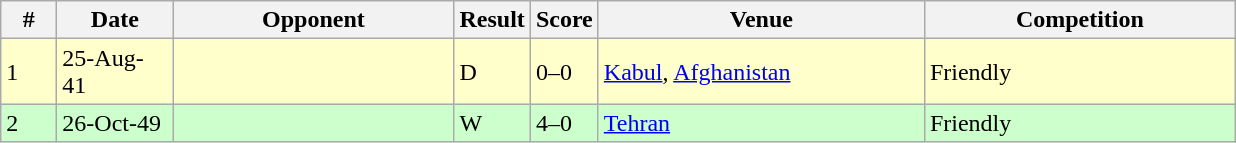<table class="wikitable">
<tr>
<th width=30>#</th>
<th width=70>Date</th>
<th width=180>Opponent</th>
<th>Result</th>
<th>Score</th>
<th width=210>Venue</th>
<th width=200>Competition</th>
</tr>
<tr bgcolor=#FFFFCC>
<td>1</td>
<td>25-Aug-41</td>
<td></td>
<td>D</td>
<td>0–0</td>
<td><a href='#'>Kabul</a>, <a href='#'>Afghanistan</a></td>
<td>Friendly</td>
</tr>
<tr bgcolor=#CCFFCC>
<td>2</td>
<td>26-Oct-49</td>
<td></td>
<td>W</td>
<td>4–0</td>
<td><a href='#'>Tehran</a></td>
<td>Friendly</td>
</tr>
</table>
